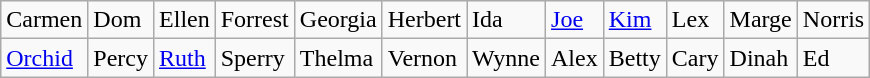<table class="wikitable">
<tr>
<td>Carmen</td>
<td>Dom</td>
<td>Ellen</td>
<td>Forrest</td>
<td>Georgia</td>
<td>Herbert</td>
<td>Ida</td>
<td><a href='#'>Joe</a></td>
<td><a href='#'>Kim</a></td>
<td>Lex</td>
<td>Marge</td>
<td>Norris</td>
</tr>
<tr>
<td><a href='#'>Orchid</a></td>
<td>Percy</td>
<td><a href='#'>Ruth</a></td>
<td>Sperry</td>
<td>Thelma</td>
<td>Vernon</td>
<td>Wynne</td>
<td>Alex</td>
<td>Betty</td>
<td>Cary</td>
<td>Dinah</td>
<td>Ed</td>
</tr>
</table>
